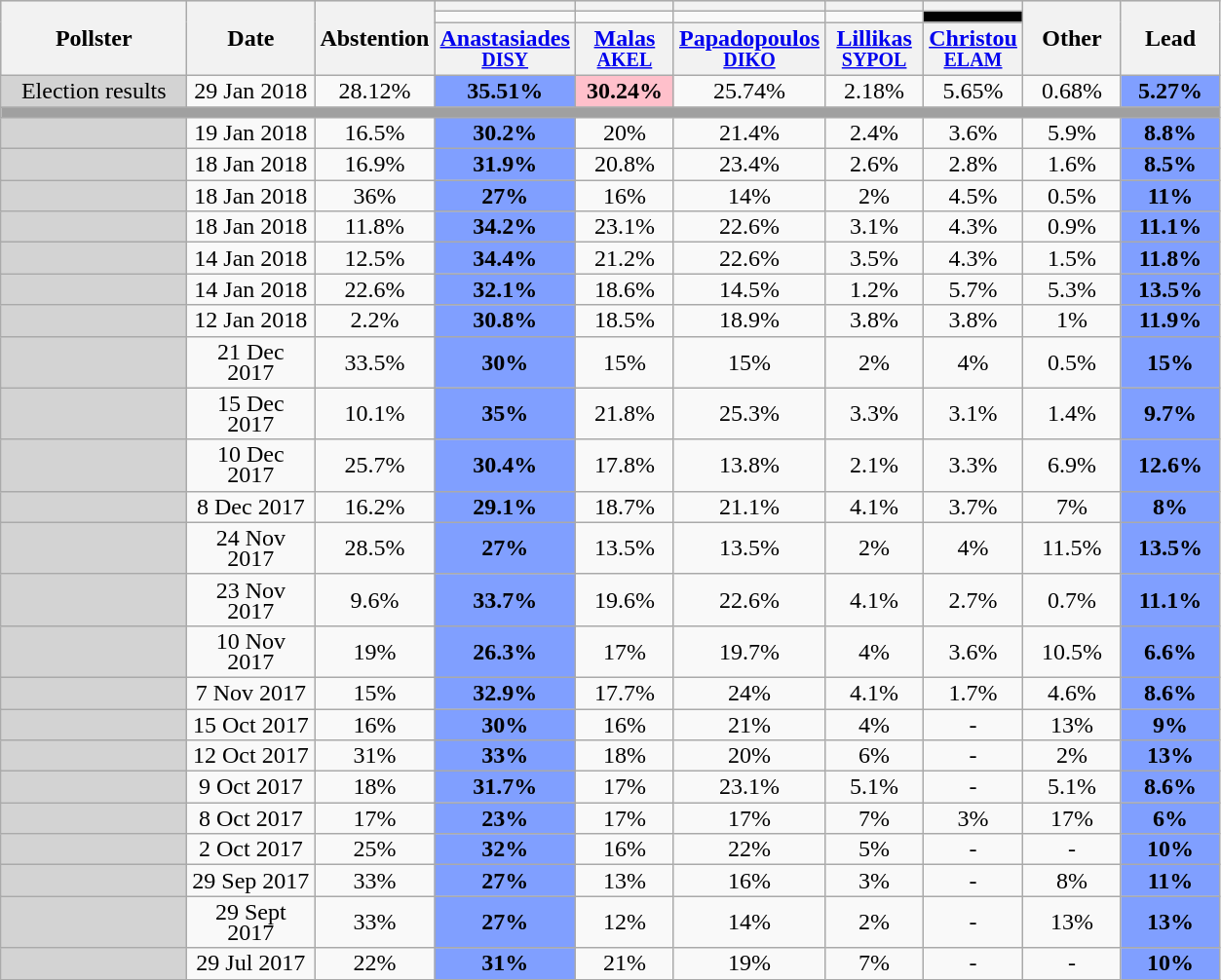<table class="wikitable" style="text-align:center;font-size:100%;line-height:14px;">
<tr style="background:lightgrey;">
<th rowspan="3" style="width:120px;">Pollster</th>
<th rowspan="3" style="width:80px;">Date</th>
<th rowspan="3" style="width:50px;">Abstention</th>
<th style="width:60px;"></th>
<th style="width:60px;"></th>
<th style="width:60px;"></th>
<th style="width:60px;"></th>
<th style="width:60px;"></th>
<th rowspan="3" style="width:60px;">Other</th>
<th rowspan="3" style="width:60px;">Lead</th>
</tr>
<tr>
<td bgcolor=></td>
<td bgcolor=></td>
<td bgcolor=></td>
<td bgcolor=></td>
<td bgcolor=#000000></td>
</tr>
<tr>
<th><a href='#'>Anastasiades</a><br><small><a href='#'>DISY</a></small></th>
<th><a href='#'>Malas</a><br><small><a href='#'>AKEL</a></small></th>
<th><a href='#'>Papadopoulos</a><br><small><a href='#'>DIKO</a></small></th>
<th><a href='#'>Lillikas</a><br><small><a href='#'>SYPOL</a></small></th>
<th><a href='#'>Christou</a><br><small><a href='#'>ΕLΑΜ</a></small></th>
</tr>
<tr>
<td style="background:lightgrey;">Election results</td>
<td>29 Jan 2018</td>
<td>28.12%</td>
<td style="background:#809fff;"><strong>35.51%</strong></td>
<td style="background:pink;"><strong>30.24%</strong></td>
<td>25.74%</td>
<td>2.18%</td>
<td>5.65%</td>
<td>0.68%</td>
<td style="background:#809fff;"><strong>5.27%</strong></td>
</tr>
<tr>
<td colspan="10" style="background:#A0A0A0"></td>
</tr>
<tr>
<td style="background:lightgrey;"></td>
<td>19 Jan 2018</td>
<td>16.5%</td>
<td style="background:#809fff;"><strong>30.2%</strong></td>
<td>20%</td>
<td>21.4%</td>
<td>2.4%</td>
<td>3.6%</td>
<td>5.9%</td>
<td style="background:#809fff;"><strong>8.8%</strong></td>
</tr>
<tr>
<td style="background:lightgrey;"></td>
<td>18 Jan 2018</td>
<td>16.9%</td>
<td style="background:#809fff;"><strong>31.9%</strong></td>
<td>20.8%</td>
<td>23.4%</td>
<td>2.6%</td>
<td>2.8%</td>
<td>1.6%</td>
<td style="background:#809fff;"><strong>8.5%</strong></td>
</tr>
<tr>
<td style="background:lightgrey;"></td>
<td>18 Jan 2018</td>
<td>36%</td>
<td style="background:#809fff;"><strong>27%</strong></td>
<td>16%</td>
<td>14%</td>
<td>2%</td>
<td>4.5%</td>
<td>0.5%</td>
<td style="background:#809fff;"><strong>11%</strong></td>
</tr>
<tr>
<td style="background:lightgrey;"></td>
<td>18 Jan 2018</td>
<td>11.8%</td>
<td style="background:#809fff;"><strong>34.2%</strong></td>
<td>23.1%</td>
<td>22.6%</td>
<td>3.1%</td>
<td>4.3%</td>
<td>0.9%</td>
<td style="background:#809fff;"><strong>11.1%</strong></td>
</tr>
<tr>
<td style="background:lightgrey;"></td>
<td>14 Jan 2018</td>
<td>12.5%</td>
<td style="background:#809fff;"><strong>34.4%</strong></td>
<td>21.2%</td>
<td>22.6%</td>
<td>3.5%</td>
<td>4.3%</td>
<td>1.5%</td>
<td style="background:#809fff;"><strong>11.8%</strong></td>
</tr>
<tr>
<td style="background:lightgrey;"></td>
<td>14 Jan 2018</td>
<td>22.6%</td>
<td style="background:#809fff;"><strong>32.1%</strong></td>
<td>18.6%</td>
<td>14.5%</td>
<td>1.2%</td>
<td>5.7%</td>
<td>5.3%</td>
<td style="background:#809fff;"><strong>13.5%</strong></td>
</tr>
<tr>
<td style="background:lightgrey;"></td>
<td>12 Jan 2018</td>
<td>2.2%</td>
<td style="background:#809fff;"><strong>30.8%</strong></td>
<td>18.5%</td>
<td>18.9%</td>
<td>3.8%</td>
<td>3.8%</td>
<td>1%</td>
<td style="background:#809fff;"><strong>11.9%</strong></td>
</tr>
<tr>
<td style="background:lightgrey;"></td>
<td>21 Dec 2017</td>
<td>33.5%</td>
<td style="background:#809fff;"><strong>30%</strong></td>
<td>15%</td>
<td>15%</td>
<td>2%</td>
<td>4%</td>
<td>0.5%</td>
<td style="background:#809fff;"><strong>15%</strong></td>
</tr>
<tr>
<td style="background:lightgrey;"></td>
<td>15 Dec 2017</td>
<td>10.1%</td>
<td style="background:#809fff;"><strong>35%</strong></td>
<td>21.8%</td>
<td>25.3%</td>
<td>3.3%</td>
<td>3.1%</td>
<td>1.4%</td>
<td style="background:#809fff;"><strong>9.7%</strong></td>
</tr>
<tr>
<td style="background:lightgrey;"></td>
<td>10 Dec 2017</td>
<td>25.7%</td>
<td style="background:#809fff;"><strong>30.4%</strong></td>
<td>17.8%</td>
<td>13.8%</td>
<td>2.1%</td>
<td>3.3%</td>
<td>6.9%</td>
<td style="background:#809fff;"><strong>12.6%</strong></td>
</tr>
<tr>
<td style="background:lightgrey;"></td>
<td>8 Dec 2017</td>
<td>16.2%</td>
<td style="background:#809fff;"><strong>29.1%</strong></td>
<td>18.7%</td>
<td>21.1%</td>
<td>4.1%</td>
<td>3.7%</td>
<td>7%</td>
<td style="background:#809fff;"><strong>8%</strong></td>
</tr>
<tr>
<td style="background:lightgrey;"></td>
<td>24 Νov 2017</td>
<td>28.5%</td>
<td style="background:#809fff;"><strong>27%</strong></td>
<td>13.5%</td>
<td>13.5%</td>
<td>2%</td>
<td>4%</td>
<td>11.5%</td>
<td style="background:#809fff;"><strong>13.5%</strong></td>
</tr>
<tr>
<td style="background:lightgrey;"></td>
<td>23 Νοv 2017</td>
<td>9.6%</td>
<td style="background:#809fff;"><strong>33.7%</strong></td>
<td>19.6%</td>
<td>22.6%</td>
<td>4.1%</td>
<td>2.7%</td>
<td>0.7%</td>
<td style="background:#809fff;"><strong>11.1%</strong></td>
</tr>
<tr>
<td style="background:lightgrey;"></td>
<td>10 Νοv 2017</td>
<td>19%</td>
<td style="background:#809fff;"><strong>26.3%</strong></td>
<td>17%</td>
<td>19.7%</td>
<td>4%</td>
<td>3.6%</td>
<td>10.5%</td>
<td style="background:#809fff;"><strong>6.6%</strong></td>
</tr>
<tr>
<td style="background:lightgrey;"></td>
<td>7 Νοv 2017</td>
<td>15%</td>
<td style="background:#809fff;"><strong>32.9%</strong></td>
<td>17.7%</td>
<td>24%</td>
<td>4.1%</td>
<td>1.7%</td>
<td>4.6%</td>
<td style="background:#809fff;"><strong>8.6%</strong></td>
</tr>
<tr>
<td style="background:lightgrey;"></td>
<td>15 Οct 2017</td>
<td>16%</td>
<td style="background:#809fff;"><strong>30%</strong></td>
<td>16%</td>
<td>21%</td>
<td>4%</td>
<td>-</td>
<td>13%</td>
<td style="background:#809fff;"><strong>9%</strong></td>
</tr>
<tr>
<td style="background:lightgrey;"></td>
<td>12 Οct 2017</td>
<td>31%</td>
<td style="background:#809fff;"><strong>33%</strong></td>
<td>18%</td>
<td>20%</td>
<td>6%</td>
<td>-</td>
<td>2%</td>
<td style="background:#809fff;"><strong>13%</strong></td>
</tr>
<tr>
<td style="background:lightgrey;"></td>
<td>9 Οct 2017</td>
<td>18%</td>
<td style="background:#809fff;"><strong>31.7%</strong></td>
<td>17%</td>
<td>23.1%</td>
<td>5.1%</td>
<td>-</td>
<td>5.1%</td>
<td style="background:#809fff;"><strong>8.6%</strong></td>
</tr>
<tr>
<td style="background:lightgrey;"></td>
<td>8 Oct 2017</td>
<td>17%</td>
<td style="background:#809fff;"><strong>23%</strong></td>
<td>17%</td>
<td>17%</td>
<td>7%</td>
<td>3%</td>
<td>17%</td>
<td style="background:#809fff;"><strong>6%</strong></td>
</tr>
<tr>
<td style="background:lightgrey;"></td>
<td>2 Οct 2017</td>
<td>25%</td>
<td style="background:#809fff;"><strong>32%</strong></td>
<td>16%</td>
<td>22%</td>
<td>5%</td>
<td>-</td>
<td>-</td>
<td style="background:#809fff;"><strong>10%</strong></td>
</tr>
<tr>
<td style="background:lightgrey;"></td>
<td>29 Sep 2017</td>
<td>33%</td>
<td style="background:#809fff;"><strong>27%</strong></td>
<td>13%</td>
<td>16%</td>
<td>3%</td>
<td>-</td>
<td>8%</td>
<td style="background:#809fff;"><strong>11%</strong></td>
</tr>
<tr>
<td style="background:lightgrey;"></td>
<td>29 Sept 2017</td>
<td>33%</td>
<td style="background:#809fff;"><strong>27%</strong></td>
<td>12%</td>
<td>14%</td>
<td>2%</td>
<td>-</td>
<td>13%</td>
<td style="background:#809fff;"><strong>13%</strong></td>
</tr>
<tr>
<td style="background:lightgrey;"></td>
<td>29 Jul 2017</td>
<td>22%</td>
<td style="background:#809fff;"><strong>31%</strong></td>
<td>21%</td>
<td>19%</td>
<td>7%</td>
<td>-</td>
<td>-</td>
<td style="background:#809fff;"><strong>10%</strong></td>
</tr>
</table>
